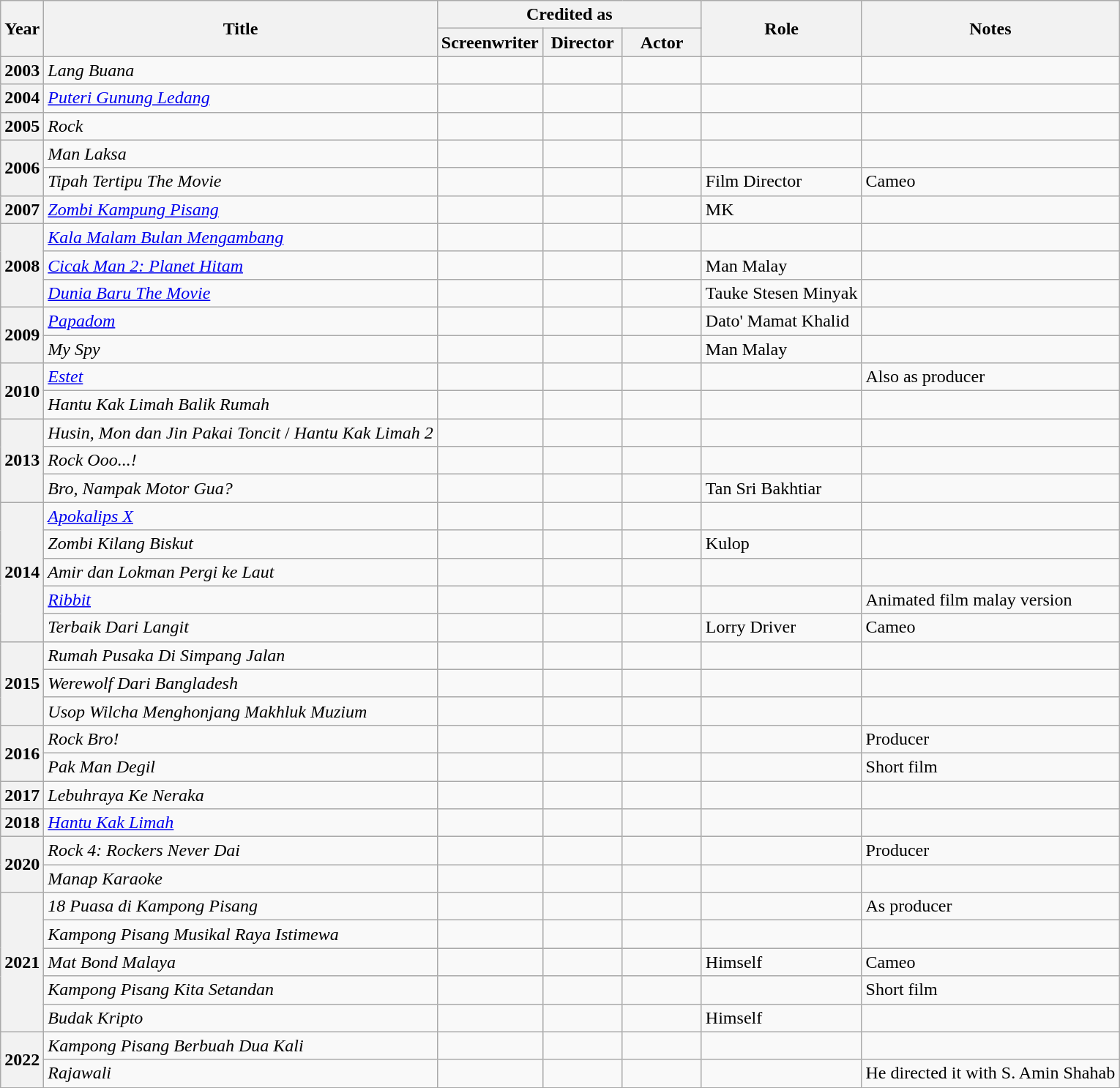<table class="wikitable">
<tr>
<th rowspan="2">Year</th>
<th rowspan="2">Title</th>
<th colspan="3">Credited as</th>
<th rowspan="2">Role</th>
<th rowspan="2">Notes</th>
</tr>
<tr>
<th width="65">Screenwriter</th>
<th width="65">Director</th>
<th width="65">Actor</th>
</tr>
<tr>
<th>2003</th>
<td><em>Lang Buana</em></td>
<td></td>
<td></td>
<td></td>
<td></td>
<td></td>
</tr>
<tr>
<th>2004</th>
<td><em><a href='#'>Puteri Gunung Ledang</a></em></td>
<td></td>
<td></td>
<td></td>
<td></td>
<td></td>
</tr>
<tr>
<th>2005</th>
<td><em>Rock</em></td>
<td></td>
<td></td>
<td></td>
<td></td>
<td></td>
</tr>
<tr>
<th rowspan="2">2006</th>
<td><em>Man Laksa</em></td>
<td></td>
<td></td>
<td></td>
<td></td>
<td></td>
</tr>
<tr>
<td><em>Tipah Tertipu The Movie</em></td>
<td></td>
<td></td>
<td></td>
<td>Film Director</td>
<td>Cameo</td>
</tr>
<tr>
<th>2007</th>
<td><em><a href='#'>Zombi Kampung Pisang</a></em></td>
<td></td>
<td></td>
<td></td>
<td>MK</td>
<td></td>
</tr>
<tr>
<th rowspan="3">2008</th>
<td><em><a href='#'>Kala Malam Bulan Mengambang</a></em></td>
<td></td>
<td></td>
<td></td>
<td></td>
<td></td>
</tr>
<tr>
<td><em><a href='#'>Cicak Man 2: Planet Hitam</a></em></td>
<td></td>
<td></td>
<td></td>
<td>Man Malay</td>
<td></td>
</tr>
<tr>
<td><em><a href='#'>Dunia Baru The Movie</a></em></td>
<td></td>
<td></td>
<td></td>
<td>Tauke Stesen Minyak</td>
<td></td>
</tr>
<tr>
<th rowspan="2">2009</th>
<td><em><a href='#'>Papadom</a></em></td>
<td></td>
<td></td>
<td></td>
<td>Dato' Mamat Khalid</td>
<td></td>
</tr>
<tr>
<td><em>My Spy</em></td>
<td></td>
<td></td>
<td></td>
<td>Man Malay</td>
<td></td>
</tr>
<tr>
<th rowspan="2">2010</th>
<td><em><a href='#'>Estet</a></em></td>
<td></td>
<td></td>
<td></td>
<td></td>
<td>Also as producer</td>
</tr>
<tr>
<td><em>Hantu Kak Limah Balik Rumah</em></td>
<td></td>
<td></td>
<td></td>
<td></td>
<td></td>
</tr>
<tr>
<th rowspan="3">2013</th>
<td><em>Husin, Mon dan Jin Pakai Toncit</em> / <em>Hantu Kak Limah 2</em></td>
<td></td>
<td></td>
<td></td>
<td></td>
<td></td>
</tr>
<tr>
<td><em>Rock Ooo...!</em></td>
<td></td>
<td></td>
<td></td>
<td></td>
<td></td>
</tr>
<tr>
<td><em>Bro, Nampak Motor Gua?</em></td>
<td></td>
<td></td>
<td></td>
<td>Tan Sri Bakhtiar</td>
<td></td>
</tr>
<tr>
<th rowspan="5">2014</th>
<td><em><a href='#'>Apokalips X</a></em></td>
<td></td>
<td></td>
<td></td>
<td></td>
<td></td>
</tr>
<tr>
<td><em>Zombi Kilang Biskut</em></td>
<td></td>
<td></td>
<td></td>
<td>Kulop</td>
<td></td>
</tr>
<tr>
<td><em>Amir dan Lokman Pergi ke Laut</em></td>
<td></td>
<td></td>
<td></td>
<td></td>
<td></td>
</tr>
<tr>
<td><em><a href='#'>Ribbit</a></em></td>
<td></td>
<td></td>
<td></td>
<td></td>
<td>Animated film malay version</td>
</tr>
<tr>
<td><em>Terbaik Dari Langit</em></td>
<td></td>
<td></td>
<td></td>
<td>Lorry Driver</td>
<td>Cameo</td>
</tr>
<tr>
<th rowspan="3">2015</th>
<td><em>Rumah Pusaka Di Simpang Jalan</em></td>
<td></td>
<td></td>
<td></td>
<td></td>
<td></td>
</tr>
<tr>
<td><em>Werewolf Dari Bangladesh</em></td>
<td></td>
<td></td>
<td></td>
<td></td>
<td></td>
</tr>
<tr>
<td><em>Usop Wilcha Menghonjang Makhluk Muzium</em></td>
<td></td>
<td></td>
<td></td>
<td></td>
<td></td>
</tr>
<tr>
<th rowspan="2">2016</th>
<td><em>Rock Bro!</em></td>
<td></td>
<td></td>
<td></td>
<td></td>
<td>Producer</td>
</tr>
<tr>
<td><em>Pak Man Degil</em></td>
<td></td>
<td></td>
<td></td>
<td></td>
<td>Short film</td>
</tr>
<tr>
<th>2017</th>
<td><em>Lebuhraya Ke Neraka</em></td>
<td></td>
<td></td>
<td></td>
<td></td>
<td></td>
</tr>
<tr>
<th>2018</th>
<td><em><a href='#'>Hantu Kak Limah</a></em></td>
<td></td>
<td></td>
<td></td>
<td></td>
<td></td>
</tr>
<tr>
<th rowspan="2">2020</th>
<td><em>Rock 4: Rockers Never Dai</em></td>
<td></td>
<td></td>
<td></td>
<td></td>
<td>Producer</td>
</tr>
<tr>
<td><em>Manap Karaoke</em></td>
<td></td>
<td></td>
<td></td>
<td></td>
<td></td>
</tr>
<tr>
<th rowspan="5">2021</th>
<td><em>18 Puasa di Kampong Pisang</em></td>
<td></td>
<td></td>
<td></td>
<td></td>
<td>As producer</td>
</tr>
<tr>
<td><em>Kampong Pisang Musikal Raya Istimewa</em></td>
<td></td>
<td></td>
<td></td>
<td></td>
<td></td>
</tr>
<tr>
<td><em>Mat Bond Malaya</em></td>
<td></td>
<td></td>
<td></td>
<td>Himself</td>
<td>Cameo</td>
</tr>
<tr>
<td><em>Kampong Pisang Kita Setandan</em></td>
<td></td>
<td></td>
<td></td>
<td></td>
<td>Short film</td>
</tr>
<tr>
<td><em>Budak Kripto</em></td>
<td></td>
<td></td>
<td></td>
<td>Himself</td>
<td></td>
</tr>
<tr>
<th rowspan="2">2022</th>
<td><em>Kampong Pisang Berbuah Dua Kali</em></td>
<td></td>
<td></td>
<td></td>
<td></td>
<td></td>
</tr>
<tr>
<td><em>Rajawali</em></td>
<td></td>
<td></td>
<td></td>
<td></td>
<td>He directed it with S. Amin Shahab</td>
</tr>
<tr>
</tr>
</table>
